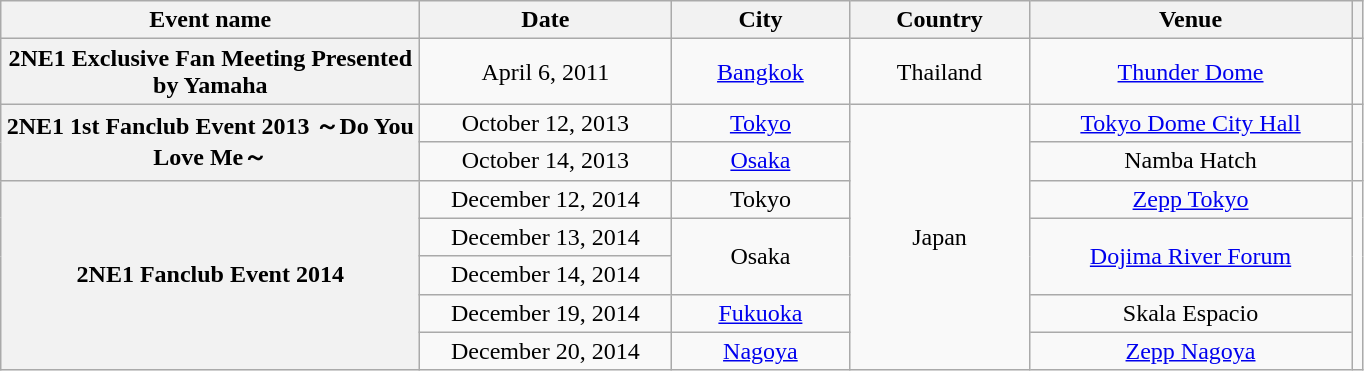<table class="wikitable plainrowheaders" style="text-align:center;">
<tr>
<th scope="col" style="width:17em;">Event name</th>
<th scope="col" style="width:10em;">Date</th>
<th scope="col" style="width:7em;">City</th>
<th scope="col" style="width:7em;">Country</th>
<th scope="col" style="width:13em;">Venue</th>
<th></th>
</tr>
<tr>
<th scope="row">2NE1 Exclusive Fan Meeting Presented by Yamaha</th>
<td>April 6, 2011</td>
<td><a href='#'>Bangkok</a></td>
<td>Thailand</td>
<td><a href='#'>Thunder Dome</a></td>
<td></td>
</tr>
<tr>
<th scope="row" rowspan="2">2NE1 1st Fanclub Event 2013 ～Do You Love Me～</th>
<td>October 12, 2013</td>
<td><a href='#'>Tokyo</a></td>
<td rowspan="7">Japan</td>
<td><a href='#'>Tokyo Dome City Hall</a></td>
<td rowspan="2"></td>
</tr>
<tr>
<td>October 14, 2013</td>
<td><a href='#'>Osaka</a></td>
<td>Namba Hatch</td>
</tr>
<tr>
<th scope="row" rowspan="5">2NE1 Fanclub Event 2014</th>
<td>December 12, 2014</td>
<td>Tokyo</td>
<td><a href='#'>Zepp Tokyo</a></td>
<td rowspan="5"></td>
</tr>
<tr>
<td>December 13, 2014</td>
<td rowspan="2">Osaka</td>
<td rowspan="2"><a href='#'>Dojima River Forum</a></td>
</tr>
<tr>
<td>December 14, 2014</td>
</tr>
<tr>
<td>December 19, 2014</td>
<td><a href='#'>Fukuoka</a></td>
<td>Skala Espacio</td>
</tr>
<tr>
<td>December 20, 2014</td>
<td><a href='#'>Nagoya</a></td>
<td><a href='#'>Zepp Nagoya</a></td>
</tr>
</table>
